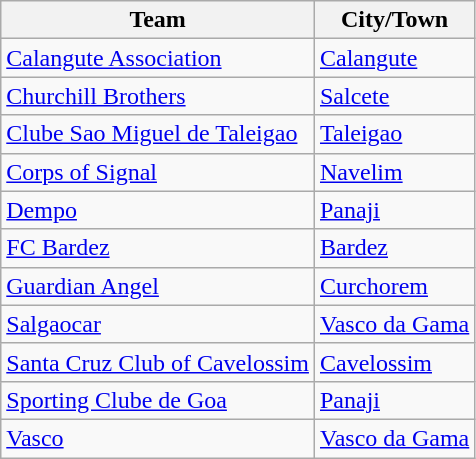<table class="wikitable sortable">
<tr>
<th>Team</th>
<th>City/Town</th>
</tr>
<tr>
<td><a href='#'>Calangute Association</a></td>
<td><a href='#'>Calangute</a></td>
</tr>
<tr>
<td><a href='#'>Churchill Brothers</a></td>
<td><a href='#'>Salcete</a></td>
</tr>
<tr>
<td><a href='#'>Clube Sao Miguel de Taleigao</a></td>
<td><a href='#'>Taleigao</a></td>
</tr>
<tr>
<td><a href='#'>Corps of Signal</a></td>
<td><a href='#'>Navelim</a></td>
</tr>
<tr>
<td><a href='#'>Dempo</a></td>
<td><a href='#'>Panaji</a></td>
</tr>
<tr>
<td><a href='#'>FC Bardez</a></td>
<td><a href='#'>Bardez</a></td>
</tr>
<tr>
<td><a href='#'>Guardian Angel</a></td>
<td><a href='#'>Curchorem</a></td>
</tr>
<tr>
<td><a href='#'>Salgaocar</a></td>
<td><a href='#'>Vasco da Gama</a></td>
</tr>
<tr>
<td><a href='#'>Santa Cruz Club of Cavelossim</a></td>
<td><a href='#'>Cavelossim</a></td>
</tr>
<tr>
<td><a href='#'>Sporting Clube de Goa</a></td>
<td><a href='#'>Panaji</a></td>
</tr>
<tr>
<td><a href='#'>Vasco</a></td>
<td><a href='#'>Vasco da Gama</a></td>
</tr>
</table>
